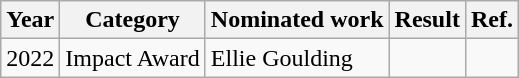<table class="wikitable">
<tr>
<th>Year</th>
<th>Category</th>
<th>Nominated work</th>
<th>Result</th>
<th>Ref.</th>
</tr>
<tr>
<td>2022</td>
<td>Impact Award</td>
<td>Ellie Goulding</td>
<td></td>
<td></td>
</tr>
</table>
